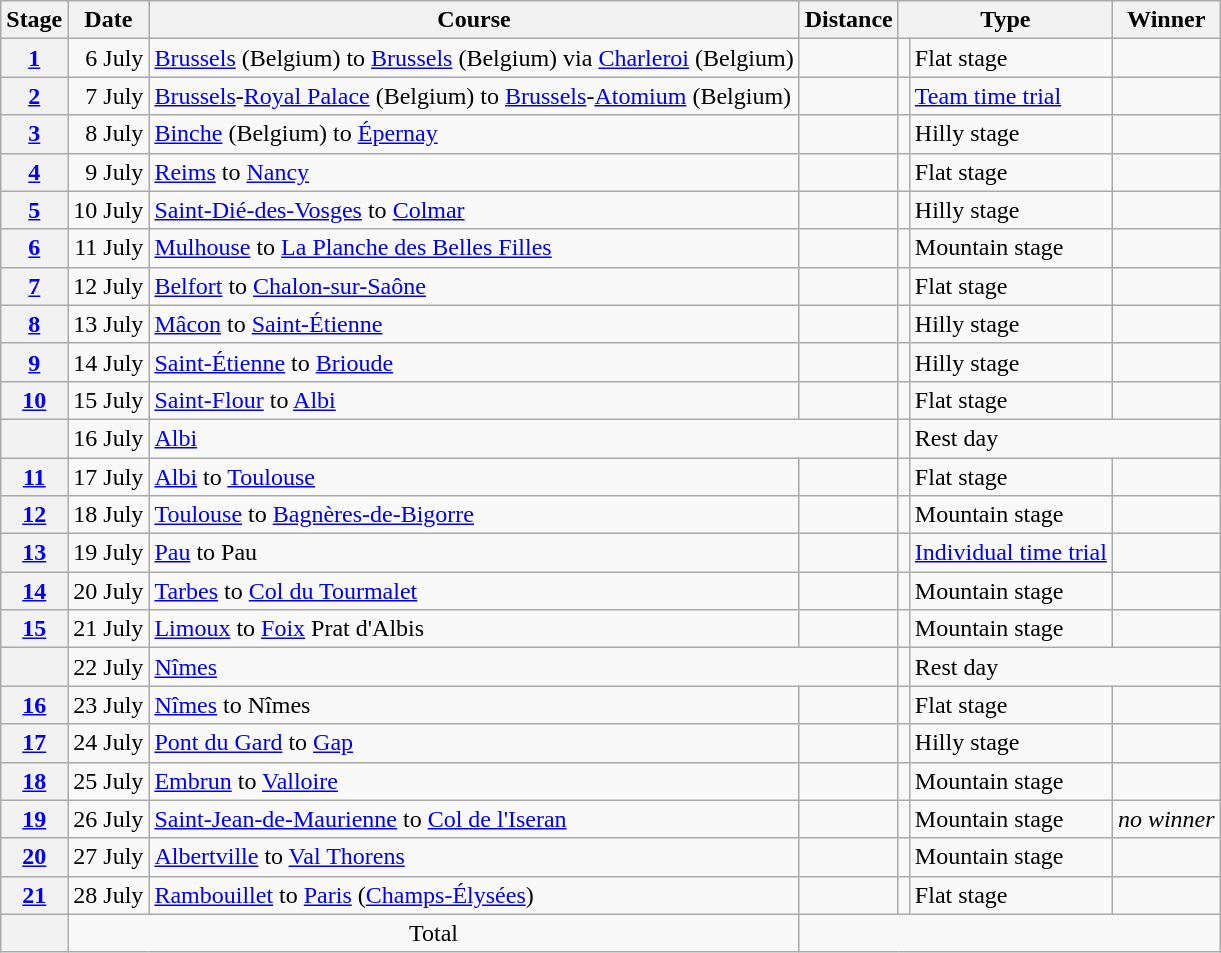<table class="wikitable">
<tr>
<th scope="col">Stage</th>
<th scope="col">Date</th>
<th scope="col">Course</th>
<th scope="col">Distance</th>
<th scope="col" colspan="2">Type</th>
<th scope="col">Winner</th>
</tr>
<tr>
<th scope="row"><a href='#'>1</a></th>
<td style="text-align:right">6 July</td>
<td><a href='#'>Brussels</a> (Belgium) to <a href='#'>Brussels</a> (Belgium) via <a href='#'>Charleroi</a> (Belgium)</td>
<td style="text-align:center;"></td>
<td></td>
<td>Flat stage</td>
<td></td>
</tr>
<tr>
<th scope="row"><a href='#'>2</a></th>
<td style="text-align:right">7 July</td>
<td><a href='#'>Brussels</a>-<a href='#'>Royal Palace</a> (Belgium) to <a href='#'>Brussels</a>-<a href='#'>Atomium</a> (Belgium)</td>
<td style="text-align:center;"></td>
<td></td>
<td><a href='#'>Team time trial</a></td>
<td></td>
</tr>
<tr>
<th scope="row"><a href='#'>3</a></th>
<td style="text-align:right">8 July</td>
<td><a href='#'>Binche</a> (Belgium) to <a href='#'>Épernay</a></td>
<td style="text-align:center;"></td>
<td></td>
<td>Hilly stage</td>
<td></td>
</tr>
<tr>
<th scope="row"><a href='#'>4</a></th>
<td style="text-align:right">9 July</td>
<td><a href='#'>Reims</a> to <a href='#'>Nancy</a></td>
<td style="text-align:center;"></td>
<td></td>
<td>Flat stage</td>
<td></td>
</tr>
<tr>
<th scope="row"><a href='#'>5</a></th>
<td style="text-align:right">10 July</td>
<td><a href='#'>Saint-Dié-des-Vosges</a> to <a href='#'>Colmar</a></td>
<td style="text-align:center;"></td>
<td></td>
<td>Hilly stage</td>
<td></td>
</tr>
<tr>
<th scope="row"><a href='#'>6</a></th>
<td style="text-align:right">11 July</td>
<td><a href='#'>Mulhouse</a> to <a href='#'>La Planche des Belles Filles</a></td>
<td style="text-align:center;"></td>
<td></td>
<td>Mountain stage</td>
<td></td>
</tr>
<tr>
<th scope="row"><a href='#'>7</a></th>
<td style="text-align:right">12 July</td>
<td><a href='#'>Belfort</a> to <a href='#'>Chalon-sur-Saône</a></td>
<td style="text-align:center;"></td>
<td></td>
<td>Flat stage</td>
<td></td>
</tr>
<tr>
<th scope="row"><a href='#'>8</a></th>
<td style="text-align:right">13 July</td>
<td><a href='#'>Mâcon</a> to <a href='#'>Saint-Étienne</a></td>
<td style="text-align:center;"></td>
<td></td>
<td>Hilly stage</td>
<td></td>
</tr>
<tr>
<th scope="row"><a href='#'>9</a></th>
<td style="text-align:right">14 July</td>
<td><a href='#'>Saint-Étienne</a> to <a href='#'>Brioude</a></td>
<td style="text-align:center;"></td>
<td></td>
<td>Hilly stage</td>
<td></td>
</tr>
<tr>
<th scope="row"><a href='#'>10</a></th>
<td style="text-align:right">15 July</td>
<td><a href='#'>Saint-Flour</a> to <a href='#'>Albi</a></td>
<td style="text-align:center;"></td>
<td></td>
<td>Flat stage</td>
<td></td>
</tr>
<tr>
<th scope="row"></th>
<td style="text-align:center;">16 July</td>
<td colspan="2"><a href='#'>Albi</a></td>
<td></td>
<td colspan="3">Rest day</td>
</tr>
<tr>
<th scope="row"><a href='#'>11</a></th>
<td style="text-align:right">17 July</td>
<td><a href='#'>Albi</a> to <a href='#'>Toulouse</a></td>
<td style="text-align:center;"></td>
<td></td>
<td>Flat stage</td>
<td></td>
</tr>
<tr>
<th scope="row"><a href='#'>12</a></th>
<td style="text-align:right">18 July</td>
<td><a href='#'>Toulouse</a> to <a href='#'>Bagnères-de-Bigorre</a></td>
<td style="text-align:center;"></td>
<td></td>
<td>Mountain stage</td>
<td></td>
</tr>
<tr>
<th scope="row"><a href='#'>13</a></th>
<td style="text-align:right">19 July</td>
<td><a href='#'>Pau</a> to Pau</td>
<td style="text-align:center;"></td>
<td></td>
<td><a href='#'>Individual time trial</a></td>
<td></td>
</tr>
<tr>
<th scope="row"><a href='#'>14</a></th>
<td style="text-align:right">20 July</td>
<td><a href='#'>Tarbes</a> to <a href='#'>Col du Tourmalet</a></td>
<td style="text-align:center;"></td>
<td></td>
<td>Mountain stage</td>
<td></td>
</tr>
<tr>
<th scope="row"><a href='#'>15</a></th>
<td style="text-align:right">21 July</td>
<td><a href='#'>Limoux</a> to <a href='#'>Foix</a> Prat d'Albis</td>
<td style="text-align:center;"></td>
<td></td>
<td>Mountain stage</td>
<td></td>
</tr>
<tr>
<th scope="row"></th>
<td style="text-align:center;">22 July</td>
<td colspan="2"><a href='#'>Nîmes</a></td>
<td></td>
<td colspan="3">Rest day</td>
</tr>
<tr>
<th scope="row"><a href='#'>16</a></th>
<td style="text-align:right">23 July</td>
<td><a href='#'>Nîmes</a> to Nîmes</td>
<td style="text-align:center;"></td>
<td></td>
<td>Flat stage</td>
<td></td>
</tr>
<tr>
<th scope="row"><a href='#'>17</a></th>
<td style="text-align:right">24 July</td>
<td><a href='#'>Pont du Gard</a> to <a href='#'>Gap</a></td>
<td style="text-align:center;"></td>
<td></td>
<td>Hilly stage</td>
<td></td>
</tr>
<tr>
<th scope="row"><a href='#'>18</a></th>
<td style="text-align:right">25 July</td>
<td><a href='#'>Embrun</a> to <a href='#'>Valloire</a></td>
<td style="text-align:center;"></td>
<td></td>
<td>Mountain stage</td>
<td></td>
</tr>
<tr>
<th scope="row"><a href='#'>19</a></th>
<td style="text-align:right">26 July</td>
<td><a href='#'>Saint-Jean-de-Maurienne</a> to <a href='#'>Col de l'Iseran</a></td>
<td style="text-align:center;"></td>
<td></td>
<td>Mountain stage</td>
<td><em>no winner</em></td>
</tr>
<tr>
<th scope="row"><a href='#'>20</a></th>
<td style="text-align:right">27 July</td>
<td><a href='#'>Albertville</a> to <a href='#'>Val Thorens</a></td>
<td style="text-align:center;"></td>
<td></td>
<td>Mountain stage</td>
<td></td>
</tr>
<tr>
<th scope="row"><a href='#'>21</a></th>
<td style="text-align:right">28 July</td>
<td><a href='#'>Rambouillet</a> to <a href='#'>Paris</a> (<a href='#'>Champs-Élysées</a>)</td>
<td style="text-align:center;"></td>
<td></td>
<td>Flat stage</td>
<td></td>
</tr>
<tr>
<th scope="row"></th>
<td colspan="2" style="text-align:center">Total</td>
<td colspan="4" style="text-align:center"></td>
</tr>
</table>
